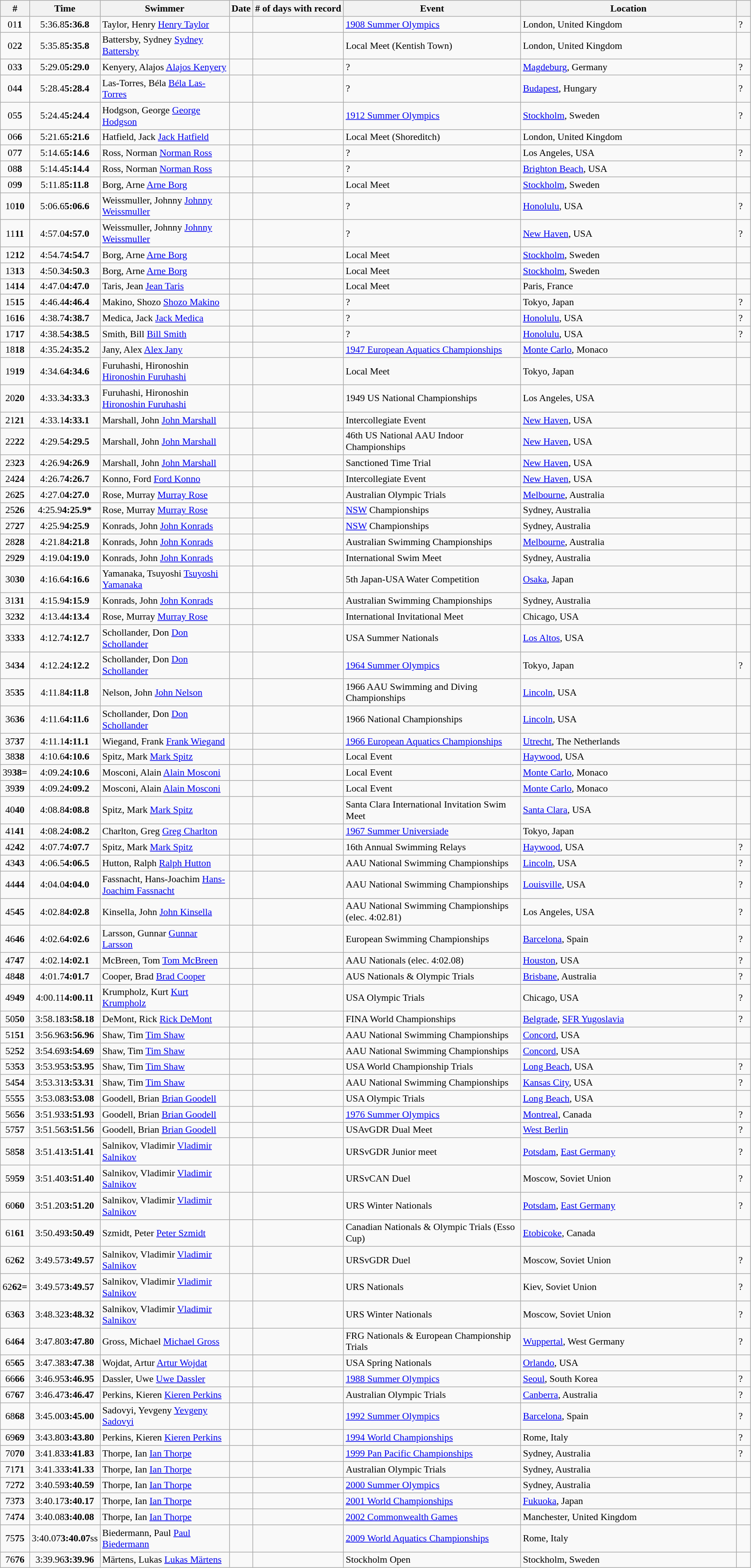<table class="wikitable sortable" style="border-collapse: collapse; font-size: 90%;">
<tr>
<th style="width: 1em">#</th>
<th style="width: 3em">Time</th>
<th align="left" style="width: 13em">Swimmer</th>
<th>Date</th>
<th># of days with record</th>
<th align="left" style="width: 18em">Event</th>
<th align="left" style="width: 22em">Location</th>
<th align="left" style="width: 1em"></th>
</tr>
<tr>
<td align="center"><span>01</span><strong>1</strong></td>
<td align="center"><span>5:36.8</span><strong>5:36.8</strong></td>
<td><span>Taylor, Henry</span> <a href='#'>Henry Taylor</a></td>
<td align="center"></td>
<td align="center"></td>
<td><a href='#'>1908 Summer Olympics</a></td>
<td>London, United Kingdom</td>
<td>?</td>
</tr>
<tr>
<td align="center"><span>02</span><strong>2</strong></td>
<td align="center"><span>5:35.8</span><strong>5:35.8</strong></td>
<td><span>Battersby, Sydney</span> <a href='#'>Sydney Battersby</a></td>
<td align="center"></td>
<td align="center"></td>
<td>Local Meet (Kentish Town)</td>
<td>London, United Kingdom</td>
<td></td>
</tr>
<tr>
<td align="center"><span>03</span><strong>3</strong></td>
<td align="center"><span>5:29.0</span><strong>5:29.0</strong></td>
<td><span>Kenyery, Alajos</span> <a href='#'>Alajos Kenyery</a></td>
<td align="center"></td>
<td align="center"></td>
<td>?</td>
<td><a href='#'>Magdeburg</a>, Germany</td>
<td>?</td>
</tr>
<tr>
<td align="center"><span>04</span><strong>4</strong></td>
<td align="center"><span>5:28.4</span><strong>5:28.4</strong></td>
<td><span>Las-Torres, Béla</span> <a href='#'>Béla Las-Torres</a></td>
<td align="center"></td>
<td align="center"></td>
<td>?</td>
<td><a href='#'>Budapest</a>, Hungary</td>
<td>?</td>
</tr>
<tr>
<td align="center"><span>05</span><strong>5</strong></td>
<td align="center"><span>5:24.4</span><strong>5:24.4</strong></td>
<td><span>Hodgson, George</span> <a href='#'>George Hodgson</a></td>
<td align="center"></td>
<td align="center"></td>
<td><a href='#'>1912 Summer Olympics</a></td>
<td><a href='#'>Stockholm</a>, Sweden</td>
<td>?</td>
</tr>
<tr>
<td align="center"><span>06</span><strong>6</strong></td>
<td align="center"><span>5:21.6</span><strong>5:21.6</strong></td>
<td><span>Hatfield, Jack</span> <a href='#'>Jack Hatfield</a></td>
<td align="center"></td>
<td align="center"></td>
<td>Local Meet (Shoreditch)</td>
<td>London, United Kingdom</td>
<td></td>
</tr>
<tr>
<td align="center"><span>07</span><strong>7</strong></td>
<td align="center"><span>5:14.6</span><strong>5:14.6</strong></td>
<td><span>Ross, Norman</span> <a href='#'>Norman Ross</a></td>
<td align="center"></td>
<td align="center"></td>
<td>?</td>
<td>Los Angeles, USA</td>
<td>?</td>
</tr>
<tr>
<td align="center"><span>08</span><strong>8</strong></td>
<td align="center"><span>5:14.4</span><strong>5:14.4</strong></td>
<td><span>Ross, Norman</span> <a href='#'>Norman Ross</a></td>
<td align="center"></td>
<td align="center"></td>
<td>?</td>
<td><a href='#'>Brighton Beach</a>, USA</td>
<td></td>
</tr>
<tr>
<td align="center"><span>09</span><strong>9</strong></td>
<td align="center"><span>5:11.8</span><strong>5:11.8</strong></td>
<td><span>Borg, Arne</span> <a href='#'>Arne Borg</a></td>
<td align="center"></td>
<td align="center"></td>
<td>Local Meet</td>
<td><a href='#'>Stockholm</a>, Sweden</td>
<td></td>
</tr>
<tr>
<td align="center"><span>10</span><strong>10</strong></td>
<td align="center"><span>5:06.6</span><strong>5:06.6</strong></td>
<td><span>Weissmuller, Johnny</span> <a href='#'>Johnny Weissmuller</a></td>
<td align="center"></td>
<td align="center"></td>
<td>?</td>
<td><a href='#'>Honolulu</a>, USA</td>
<td>?</td>
</tr>
<tr>
<td align="center"><span>11</span><strong>11</strong></td>
<td align="center"><span>4:57.0</span><strong>4:57.0</strong></td>
<td><span>Weissmuller, Johnny</span> <a href='#'>Johnny Weissmuller</a></td>
<td align="center"></td>
<td align="center"></td>
<td>?</td>
<td><a href='#'>New Haven</a>, USA</td>
<td>?</td>
</tr>
<tr>
<td align="center"><span>12</span><strong>12</strong></td>
<td align="center"><span>4:54.7</span><strong>4:54.7</strong></td>
<td><span>Borg, Arne</span> <a href='#'>Arne Borg</a></td>
<td align="center"></td>
<td align="center"></td>
<td>Local Meet</td>
<td><a href='#'>Stockholm</a>, Sweden</td>
<td></td>
</tr>
<tr>
<td align="center"><span>13</span><strong>13</strong></td>
<td align="center"><span>4:50.3</span><strong>4:50.3</strong></td>
<td><span>Borg, Arne</span> <a href='#'>Arne Borg</a></td>
<td align="center"></td>
<td align="center"></td>
<td>Local Meet</td>
<td><a href='#'>Stockholm</a>, Sweden</td>
<td></td>
</tr>
<tr>
<td align="center"><span>14</span><strong>14</strong></td>
<td align="center"><span>4:47.0</span><strong>4:47.0</strong></td>
<td><span>Taris, Jean</span> <a href='#'>Jean Taris</a></td>
<td align="center"></td>
<td align="center"></td>
<td>Local Meet</td>
<td>Paris, France</td>
<td></td>
</tr>
<tr>
<td align="center"><span>15</span><strong>15</strong></td>
<td align="center"><span>4:46.4</span><strong>4:46.4</strong></td>
<td><span>Makino, Shozo</span> <a href='#'>Shozo Makino</a></td>
<td align="center"></td>
<td align="center"></td>
<td>?</td>
<td>Tokyo, Japan</td>
<td>?</td>
</tr>
<tr>
<td align="center"><span>16</span><strong>16</strong></td>
<td align="center"><span>4:38.7</span><strong>4:38.7</strong></td>
<td><span>Medica, Jack</span> <a href='#'>Jack Medica</a></td>
<td align="center"></td>
<td align="center"></td>
<td>?</td>
<td><a href='#'>Honolulu</a>, USA</td>
<td>?</td>
</tr>
<tr>
<td align="center"><span>17</span><strong>17</strong></td>
<td align="center"><span>4:38.5</span><strong>4:38.5</strong></td>
<td><span>Smith, Bill</span> <a href='#'>Bill Smith</a></td>
<td align="center"></td>
<td align="center"></td>
<td>?</td>
<td><a href='#'>Honolulu</a>, USA</td>
<td>?</td>
</tr>
<tr>
<td align="center"><span>18</span><strong>18</strong></td>
<td align="center"><span>4:35.2</span><strong>4:35.2</strong></td>
<td><span>Jany, Alex</span> <a href='#'>Alex Jany</a></td>
<td align="center"></td>
<td align="center"></td>
<td><a href='#'>1947 European Aquatics Championships</a></td>
<td><a href='#'>Monte Carlo</a>, Monaco</td>
<td></td>
</tr>
<tr>
<td align="center"><span>19</span><strong>19</strong></td>
<td align="center"><span>4:34.6</span><strong>4:34.6</strong></td>
<td><span>Furuhashi, Hironoshin</span> <a href='#'>Hironoshin Furuhashi</a></td>
<td align="center"></td>
<td align="center"></td>
<td>Local Meet</td>
<td>Tokyo, Japan</td>
<td></td>
</tr>
<tr>
<td align="center"><span>20</span><strong>20</strong></td>
<td align="center"><span>4:33.3</span><strong>4:33.3</strong></td>
<td><span>Furuhashi, Hironoshin</span> <a href='#'>Hironoshin Furuhashi</a></td>
<td align="center"></td>
<td align="center"></td>
<td>1949 US National Championships</td>
<td>Los Angeles, USA</td>
<td></td>
</tr>
<tr>
<td align="center"><span>21</span><strong>21</strong></td>
<td align="center"><span>4:33.1</span><strong>4:33.1</strong></td>
<td><span>Marshall, John</span> <a href='#'>John Marshall</a></td>
<td align="center"></td>
<td align="center"></td>
<td>Intercollegiate Event</td>
<td><a href='#'>New Haven</a>, USA</td>
<td></td>
</tr>
<tr>
<td align="center"><span>22</span><strong>22</strong></td>
<td align="center"><span>4:29.5</span><strong>4:29.5</strong></td>
<td><span>Marshall, John</span> <a href='#'>John Marshall</a></td>
<td align="center"></td>
<td align="center"></td>
<td>46th US National AAU Indoor Championships</td>
<td><a href='#'>New Haven</a>, USA</td>
<td></td>
</tr>
<tr>
<td align="center"><span>23</span><strong>23</strong></td>
<td align="center"><span>4:26.9</span><strong>4:26.9</strong></td>
<td><span>Marshall, John</span> <a href='#'>John Marshall</a></td>
<td align="center"></td>
<td align="center"></td>
<td>Sanctioned Time Trial</td>
<td><a href='#'>New Haven</a>, USA</td>
<td></td>
</tr>
<tr>
<td align="center"><span>24</span><strong>24</strong></td>
<td align="center"><span>4:26.7</span><strong>4:26.7</strong></td>
<td><span>Konno, Ford</span> <a href='#'>Ford Konno</a></td>
<td align="center"></td>
<td align="center"></td>
<td>Intercollegiate Event</td>
<td><a href='#'>New Haven</a>, USA</td>
<td></td>
</tr>
<tr>
<td align="center"><span>26</span><strong>25</strong></td>
<td align="center"><span>4:27.0</span><strong>4:27.0</strong></td>
<td><span>Rose, Murray</span> <a href='#'>Murray Rose</a></td>
<td align="center"></td>
<td align="center"></td>
<td>Australian Olympic Trials</td>
<td><a href='#'>Melbourne</a>, Australia</td>
<td></td>
</tr>
<tr>
<td align="center"><span>25</span><strong>26</strong></td>
<td align="center"><span>4:25.9</span><strong>4:25.9*</strong></td>
<td><span>Rose, Murray</span> <a href='#'>Murray Rose</a></td>
<td align="center"></td>
<td align="center"></td>
<td><a href='#'>NSW</a> Championships</td>
<td>Sydney, Australia</td>
<td></td>
</tr>
<tr>
<td align="center"><span>27</span><strong>27</strong></td>
<td align="center"><span>4:25.9</span><strong>4:25.9</strong></td>
<td><span>Konrads, John</span> <a href='#'>John Konrads</a></td>
<td align="center"></td>
<td align="center"></td>
<td><a href='#'>NSW</a> Championships</td>
<td>Sydney, Australia</td>
<td></td>
</tr>
<tr>
<td align="center"><span>28</span><strong>28</strong></td>
<td align="center"><span>4:21.8</span><strong>4:21.8</strong></td>
<td><span>Konrads, John</span> <a href='#'>John Konrads</a></td>
<td align="center"></td>
<td align="center"></td>
<td>Australian Swimming Championships</td>
<td><a href='#'>Melbourne</a>, Australia</td>
<td></td>
</tr>
<tr>
<td align="center"><span>29</span><strong>29</strong></td>
<td align="center"><span>4:19.0</span><strong>4:19.0</strong></td>
<td><span>Konrads, John</span> <a href='#'>John Konrads</a></td>
<td align="center"></td>
<td align="center"></td>
<td>International Swim Meet</td>
<td>Sydney, Australia</td>
<td></td>
</tr>
<tr>
<td align="center"><span>30</span><strong>30</strong></td>
<td align="center"><span>4:16.6</span><strong>4:16.6</strong></td>
<td><span>Yamanaka, Tsuyoshi</span> <a href='#'>Tsuyoshi Yamanaka</a></td>
<td align="center"></td>
<td align="center"></td>
<td>5th Japan-USA Water Competition</td>
<td><a href='#'>Osaka</a>, Japan</td>
<td></td>
</tr>
<tr>
<td align="center"><span>31</span><strong>31</strong></td>
<td align="center"><span>4:15.9</span><strong>4:15.9</strong></td>
<td><span>Konrads, John</span> <a href='#'>John Konrads</a></td>
<td align="center"></td>
<td align="center"></td>
<td>Australian Swimming Championships</td>
<td>Sydney, Australia</td>
<td></td>
</tr>
<tr>
<td align="center"><span>32</span><strong>32</strong></td>
<td align="center"><span>4:13.4</span><strong>4:13.4</strong></td>
<td><span>Rose, Murray</span> <a href='#'>Murray Rose</a></td>
<td align="center"></td>
<td align="center"></td>
<td>International Invitational Meet</td>
<td>Chicago, USA</td>
<td></td>
</tr>
<tr>
<td align="center"><span>33</span><strong>33</strong></td>
<td align="center"><span>4:12.7</span><strong>4:12.7</strong></td>
<td><span>Schollander, Don</span> <a href='#'>Don Schollander</a></td>
<td align="center"></td>
<td align="center"></td>
<td>USA Summer Nationals</td>
<td><a href='#'>Los Altos</a>, USA</td>
<td></td>
</tr>
<tr>
<td align="center"><span>34</span><strong>34</strong></td>
<td align="center"><span>4:12.2</span><strong>4:12.2</strong></td>
<td><span>Schollander, Don</span> <a href='#'>Don Schollander</a></td>
<td align="center"></td>
<td align="center"></td>
<td><a href='#'>1964 Summer Olympics</a></td>
<td>Tokyo, Japan</td>
<td>?</td>
</tr>
<tr>
<td align="center"><span>35</span><strong>35</strong></td>
<td align="center"><span>4:11.8</span><strong>4:11.8</strong></td>
<td><span>Nelson, John</span> <a href='#'>John Nelson</a></td>
<td align="center"></td>
<td align="center"></td>
<td>1966 AAU Swimming and Diving Championships</td>
<td><a href='#'>Lincoln</a>, USA</td>
<td></td>
</tr>
<tr>
<td align="center"><span>36</span><strong>36</strong></td>
<td align="center"><span>4:11.6</span><strong>4:11.6</strong></td>
<td><span>Schollander, Don</span> <a href='#'>Don Schollander</a></td>
<td align="center"></td>
<td align="center"></td>
<td>1966 National Championships</td>
<td><a href='#'>Lincoln</a>, USA</td>
<td></td>
</tr>
<tr>
<td align="center"><span>37</span><strong>37</strong></td>
<td align="center"><span>4:11.1</span><strong>4:11.1</strong></td>
<td><span>Wiegand, Frank</span> <a href='#'>Frank Wiegand</a></td>
<td align="center"></td>
<td align="center"></td>
<td><a href='#'>1966 European Aquatics Championships</a></td>
<td><a href='#'>Utrecht</a>, The Netherlands</td>
<td></td>
</tr>
<tr>
<td align="center"><span>38</span><strong>38</strong></td>
<td align="center"><span>4:10.6</span><strong>4:10.6</strong></td>
<td><span>Spitz, Mark</span> <a href='#'>Mark Spitz</a></td>
<td align="center"></td>
<td align="center"></td>
<td>Local Event</td>
<td><a href='#'>Haywood</a>, USA</td>
<td></td>
</tr>
<tr>
<td align="center"><span>39</span><strong>38=</strong></td>
<td align="center"><span>4:09.2</span><strong>4:10.6</strong></td>
<td><span>Mosconi, Alain</span> <a href='#'>Alain Mosconi</a></td>
<td align="center"></td>
<td align="center"></td>
<td>Local Event</td>
<td><a href='#'>Monte Carlo</a>, Monaco</td>
<td></td>
</tr>
<tr>
<td align="center"><span>39</span><strong>39</strong></td>
<td align="center"><span>4:09.2</span><strong>4:09.2</strong></td>
<td><span>Mosconi, Alain</span> <a href='#'>Alain Mosconi</a></td>
<td align="center"></td>
<td align="center"></td>
<td>Local Event</td>
<td><a href='#'>Monte Carlo</a>, Monaco</td>
<td></td>
</tr>
<tr>
<td align="center"><span>40</span><strong>40</strong></td>
<td align="center"><span>4:08.8</span><strong>4:08.8</strong></td>
<td><span>Spitz, Mark</span> <a href='#'>Mark Spitz</a></td>
<td align="center"></td>
<td align="center"></td>
<td>Santa Clara International Invitation Swim Meet</td>
<td><a href='#'>Santa Clara</a>, USA</td>
<td></td>
</tr>
<tr>
<td align="center"><span>41</span><strong>41</strong></td>
<td align="center"><span>4:08.2</span><strong>4:08.2</strong></td>
<td><span>Charlton, Greg</span> <a href='#'>Greg Charlton</a></td>
<td align="center"></td>
<td align="center"></td>
<td><a href='#'>1967 Summer Universiade</a></td>
<td>Tokyo, Japan</td>
<td></td>
</tr>
<tr>
<td align="center"><span>42</span><strong>42</strong></td>
<td align="center"><span>4:07.7</span><strong>4:07.7</strong></td>
<td><span>Spitz, Mark</span> <a href='#'>Mark Spitz</a></td>
<td align="center"></td>
<td align="center"></td>
<td>16th Annual Swimming Relays</td>
<td><a href='#'>Haywood</a>, USA</td>
<td>?</td>
</tr>
<tr>
<td align="center"><span>43</span><strong>43</strong></td>
<td align="center"><span>4:06.5</span><strong>4:06.5</strong></td>
<td><span>Hutton, Ralph</span> <a href='#'>Ralph Hutton</a></td>
<td align="center"></td>
<td align="center"></td>
<td>AAU National Swimming Championships</td>
<td><a href='#'>Lincoln</a>, USA</td>
<td>?</td>
</tr>
<tr>
<td align="center"><span>44</span><strong>44</strong></td>
<td align="center"><span>4:04.0</span><strong>4:04.0</strong></td>
<td><span>Fassnacht, Hans-Joachim</span> <a href='#'>Hans-Joachim Fassnacht</a></td>
<td align="center"></td>
<td align="center"></td>
<td>AAU National Swimming Championships</td>
<td><a href='#'>Louisville</a>, USA</td>
<td>?</td>
</tr>
<tr>
<td align="center"><span>45</span><strong>45</strong></td>
<td align="center"><span>4:02.8</span><strong>4:02.8</strong></td>
<td><span>Kinsella, John</span> <a href='#'>John Kinsella</a></td>
<td align="center"></td>
<td align="center"></td>
<td>AAU National Swimming Championships (elec. 4:02.81)</td>
<td>Los Angeles, USA</td>
<td>?</td>
</tr>
<tr>
<td align="center"><span>46</span><strong>46</strong></td>
<td align="center"><span>4:02.6</span><strong>4:02.6</strong></td>
<td><span>Larsson, Gunnar</span> <a href='#'>Gunnar Larsson</a></td>
<td align="center"></td>
<td align="center"></td>
<td>European Swimming Championships</td>
<td><a href='#'>Barcelona</a>, Spain</td>
<td>?</td>
</tr>
<tr>
<td align="center"><span>47</span><strong>47</strong></td>
<td align="center"><span>4:02.1</span><strong>4:02.1</strong></td>
<td><span>McBreen, Tom</span> <a href='#'>Tom McBreen</a></td>
<td align="center"></td>
<td align="center"></td>
<td>AAU Nationals (elec. 4:02.08)</td>
<td><a href='#'>Houston</a>, USA</td>
<td>?</td>
</tr>
<tr>
<td align="center"><span>48</span><strong>48</strong></td>
<td align="center"><span>4:01.7</span><strong>4:01.7</strong></td>
<td><span>Cooper, Brad</span> <a href='#'>Brad Cooper</a></td>
<td align="center"></td>
<td align="center"></td>
<td>AUS Nationals & Olympic Trials</td>
<td><a href='#'>Brisbane</a>, Australia</td>
<td>?</td>
</tr>
<tr>
<td align="center"><span>49</span><strong>49</strong></td>
<td align="center"><span>4:00.11</span><strong>4:00.11</strong></td>
<td><span>Krumpholz, Kurt</span> <a href='#'>Kurt Krumpholz</a></td>
<td align="center"></td>
<td align="center"></td>
<td>USA Olympic Trials</td>
<td>Chicago, USA</td>
<td>?</td>
</tr>
<tr>
<td align="center"><span>50</span><strong>50</strong></td>
<td align="center"><span>3:58.18</span><strong>3:58.18</strong></td>
<td><span>DeMont, Rick</span> <a href='#'>Rick DeMont</a></td>
<td align="center"></td>
<td align="center"></td>
<td>FINA World Championships</td>
<td><a href='#'>Belgrade</a>, <a href='#'>SFR Yugoslavia</a></td>
<td>?</td>
</tr>
<tr>
<td align="center"><span>51</span><strong>51</strong></td>
<td align="center"><span>3:56.96</span><strong>3:56.96</strong></td>
<td><span>Shaw, Tim</span> <a href='#'>Tim Shaw</a></td>
<td align="center"></td>
<td align="center"></td>
<td>AAU National Swimming Championships</td>
<td><a href='#'>Concord</a>, USA</td>
<td></td>
</tr>
<tr>
<td align="center"><span>52</span><strong>52</strong></td>
<td align="center"><span>3:54.69</span><strong>3:54.69</strong></td>
<td><span>Shaw, Tim</span> <a href='#'>Tim Shaw</a></td>
<td align="center"></td>
<td align="center"></td>
<td>AAU National Swimming Championships</td>
<td><a href='#'>Concord</a>, USA</td>
<td></td>
</tr>
<tr>
<td align="center"><span>53</span><strong>53</strong></td>
<td align="center"><span>3:53.95</span><strong>3:53.95</strong></td>
<td><span>Shaw, Tim</span> <a href='#'>Tim Shaw</a></td>
<td align="center"></td>
<td align="center"></td>
<td>USA World Championship Trials</td>
<td><a href='#'>Long Beach</a>, USA</td>
<td>?</td>
</tr>
<tr>
<td align="center"><span>54</span><strong>54</strong></td>
<td align="center"><span>3:53.31</span><strong>3:53.31</strong></td>
<td><span>Shaw, Tim</span> <a href='#'>Tim Shaw</a></td>
<td align="center"></td>
<td align="center"></td>
<td>AAU National Swimming Championships</td>
<td><a href='#'>Kansas City</a>, USA</td>
<td>?</td>
</tr>
<tr>
<td align="center"><span>55</span><strong>55</strong></td>
<td align="center"><span>3:53.08</span><strong>3:53.08</strong></td>
<td><span>Goodell, Brian</span> <a href='#'>Brian Goodell</a></td>
<td align="center"></td>
<td align="center"></td>
<td>USA Olympic Trials</td>
<td><a href='#'>Long Beach</a>, USA</td>
<td></td>
</tr>
<tr>
<td align="center"><span>56</span><strong>56</strong></td>
<td align="center"><span>3:51.93</span><strong>3:51.93</strong></td>
<td><span>Goodell, Brian</span> <a href='#'>Brian Goodell</a></td>
<td align="center"></td>
<td align="center"></td>
<td><a href='#'>1976 Summer Olympics</a></td>
<td><a href='#'>Montreal</a>, Canada</td>
<td>?</td>
</tr>
<tr>
<td align="center"><span>57</span><strong>57</strong></td>
<td align="center"><span>3:51.56</span><strong>3:51.56</strong></td>
<td><span>Goodell, Brian</span> <a href='#'>Brian Goodell</a></td>
<td align="center"></td>
<td align="center"></td>
<td>USAvGDR Dual Meet</td>
<td><a href='#'>West Berlin</a></td>
<td>?</td>
</tr>
<tr>
<td align="center"><span>58</span><strong>58</strong></td>
<td align="center"><span>3:51.41</span><strong>3:51.41</strong></td>
<td><span>Salnikov, Vladimir</span> <a href='#'>Vladimir Salnikov</a></td>
<td align="center"></td>
<td align="center"></td>
<td>URSvGDR Junior meet</td>
<td><a href='#'>Potsdam</a>, <a href='#'>East Germany</a></td>
<td>?</td>
</tr>
<tr>
<td align="center"><span>59</span><strong>59</strong></td>
<td align="center"><span>3:51.40</span><strong>3:51.40</strong></td>
<td><span>Salnikov, Vladimir</span> <a href='#'>Vladimir Salnikov</a></td>
<td align="center"></td>
<td align="center"></td>
<td>URSvCAN Duel</td>
<td>Moscow, Soviet Union</td>
<td>?</td>
</tr>
<tr>
<td align="center"><span>60</span><strong>60</strong></td>
<td align="center"><span>3:51.20</span><strong>3:51.20</strong></td>
<td><span>Salnikov, Vladimir</span> <a href='#'>Vladimir Salnikov</a></td>
<td align="center"></td>
<td align="center"></td>
<td>URS Winter Nationals</td>
<td><a href='#'>Potsdam</a>, <a href='#'>East Germany</a></td>
<td>?</td>
</tr>
<tr>
<td align="center"><span>61</span><strong>61</strong></td>
<td align="center"><span>3:50.49</span><strong>3:50.49</strong></td>
<td><span>Szmidt, Peter</span> <a href='#'>Peter Szmidt</a></td>
<td align="center"></td>
<td align="center"></td>
<td>Canadian Nationals & Olympic Trials (Esso Cup)</td>
<td><a href='#'>Etobicoke</a>, Canada</td>
<td></td>
</tr>
<tr>
<td align="center"><span>62</span><strong>62</strong></td>
<td align="center"><span>3:49.57</span><strong>3:49.57</strong></td>
<td><span>Salnikov, Vladimir</span> <a href='#'>Vladimir Salnikov</a></td>
<td align="center"></td>
<td align="center"></td>
<td>URSvGDR Duel</td>
<td>Moscow, Soviet Union</td>
<td>?</td>
</tr>
<tr>
<td align="center"><span>62</span><strong>62=</strong></td>
<td align="center"><span>3:49.57</span><strong>3:49.57</strong></td>
<td><span>Salnikov, Vladimir</span> <a href='#'>Vladimir Salnikov</a></td>
<td align="center"></td>
<td align="center"></td>
<td>URS Nationals</td>
<td>Kiev, Soviet Union</td>
<td>?</td>
</tr>
<tr>
<td align="center"><span>63</span><strong>63</strong></td>
<td align="center"><span>3:48.32</span><strong>3:48.32</strong></td>
<td><span>Salnikov, Vladimir</span> <a href='#'>Vladimir Salnikov</a></td>
<td align="center"></td>
<td align="center"></td>
<td>URS Winter Nationals</td>
<td>Moscow, Soviet Union</td>
<td>?</td>
</tr>
<tr>
<td align="center"><span>64</span><strong>64</strong></td>
<td align="center"><span>3:47.80</span><strong>3:47.80</strong></td>
<td><span>Gross, Michael</span> <a href='#'>Michael Gross</a></td>
<td align="center"></td>
<td align="center"></td>
<td>FRG Nationals & European Championship Trials</td>
<td><a href='#'>Wuppertal</a>, West Germany</td>
<td>?</td>
</tr>
<tr>
<td align="center"><span>65</span><strong>65</strong></td>
<td align="center"><span>3:47.38</span><strong>3:47.38</strong></td>
<td><span>Wojdat, Artur</span> <a href='#'>Artur Wojdat</a></td>
<td align="center"></td>
<td align="center"></td>
<td>USA Spring Nationals</td>
<td><a href='#'>Orlando</a>, USA</td>
<td></td>
</tr>
<tr>
<td align="center"><span>66</span><strong>66</strong></td>
<td align="center"><span>3:46.95</span><strong>3:46.95</strong></td>
<td><span>Dassler, Uwe</span> <a href='#'>Uwe Dassler</a></td>
<td align="center"></td>
<td align="center"></td>
<td><a href='#'>1988 Summer Olympics</a></td>
<td><a href='#'>Seoul</a>, South Korea</td>
<td>?</td>
</tr>
<tr>
<td align="center"><span>67</span><strong>67</strong></td>
<td align="center"><span>3:46.47</span><strong>3:46.47</strong></td>
<td><span>Perkins, Kieren</span> <a href='#'>Kieren Perkins</a></td>
<td align="center"></td>
<td align="center"></td>
<td>Australian Olympic Trials</td>
<td><a href='#'>Canberra</a>, Australia</td>
<td>?</td>
</tr>
<tr>
<td align="center"><span>68</span><strong>68</strong></td>
<td align="center"><span>3:45.00</span><strong>3:45.00</strong></td>
<td><span>Sadovyi, Yevgeny</span>  <a href='#'>Yevgeny Sadovyi</a></td>
<td align="center"></td>
<td align="center"></td>
<td><a href='#'>1992 Summer Olympics</a></td>
<td><a href='#'>Barcelona</a>, Spain</td>
<td>?</td>
</tr>
<tr>
<td align="center"><span>69</span><strong>69</strong></td>
<td align="center"><span>3:43.80</span><strong>3:43.80</strong></td>
<td><span>Perkins, Kieren</span> <a href='#'>Kieren Perkins</a></td>
<td align="center"></td>
<td align="center"></td>
<td><a href='#'>1994 World Championships</a></td>
<td>Rome, Italy</td>
<td>?</td>
</tr>
<tr>
<td align="center"><span>70</span><strong>70</strong></td>
<td align="center"><span>3:41.83</span><strong>3:41.83</strong></td>
<td><span>Thorpe, Ian</span> <a href='#'>Ian Thorpe</a></td>
<td align="center"></td>
<td align="center"></td>
<td><a href='#'>1999 Pan Pacific Championships</a></td>
<td>Sydney, Australia</td>
<td>?</td>
</tr>
<tr>
<td align="center"><span>71</span><strong>71</strong></td>
<td align="center"><span>3:41.33</span><strong>3:41.33</strong></td>
<td><span>Thorpe, Ian</span> <a href='#'>Ian Thorpe</a></td>
<td align="center"></td>
<td align="center"></td>
<td>Australian Olympic Trials</td>
<td>Sydney, Australia</td>
<td></td>
</tr>
<tr>
<td align="center"><span>72</span><strong>72</strong></td>
<td align="center"><span>3:40.59</span><strong>3:40.59</strong></td>
<td><span>Thorpe, Ian</span> <a href='#'>Ian Thorpe</a></td>
<td align="center"></td>
<td align="center"></td>
<td><a href='#'>2000 Summer Olympics</a></td>
<td>Sydney, Australia</td>
<td></td>
</tr>
<tr>
<td align="center"><span>73</span><strong>73</strong></td>
<td align="center"><span>3:40.17</span><strong>3:40.17</strong></td>
<td><span>Thorpe, Ian</span> <a href='#'>Ian Thorpe</a></td>
<td align="center"></td>
<td align="center"></td>
<td><a href='#'>2001 World Championships</a></td>
<td><a href='#'>Fukuoka</a>, Japan</td>
<td></td>
</tr>
<tr>
<td align="center"><span>74</span><strong>74</strong></td>
<td align="center"><span>3:40.08</span><strong>3:40.08</strong></td>
<td><span>Thorpe, Ian</span> <a href='#'>Ian Thorpe</a></td>
<td align="center"></td>
<td align="center"></td>
<td><a href='#'>2002 Commonwealth Games</a></td>
<td>Manchester, United Kingdom</td>
<td></td>
</tr>
<tr>
<td align="center"><span>75</span><strong>75</strong></td>
<td align="center"><span>3:40.07</span><strong>3:40.07</strong>ss</td>
<td><span>Biedermann, Paul</span> <a href='#'>Paul Biedermann</a></td>
<td align="center"></td>
<td align="center"></td>
<td><a href='#'>2009 World Aquatics Championships</a></td>
<td>Rome, Italy</td>
<td></td>
</tr>
<tr>
<td align="center"><span>76</span><strong>76</strong></td>
<td align="center"><span>3:39.96</span><strong>3:39.96</strong></td>
<td><span>Märtens, Lukas</span> <a href='#'>Lukas Märtens</a></td>
<td align="center"></td>
<td align="center"></td>
<td>Stockholm Open</td>
<td>Stockholm, Sweden</td>
<td></td>
</tr>
</table>
